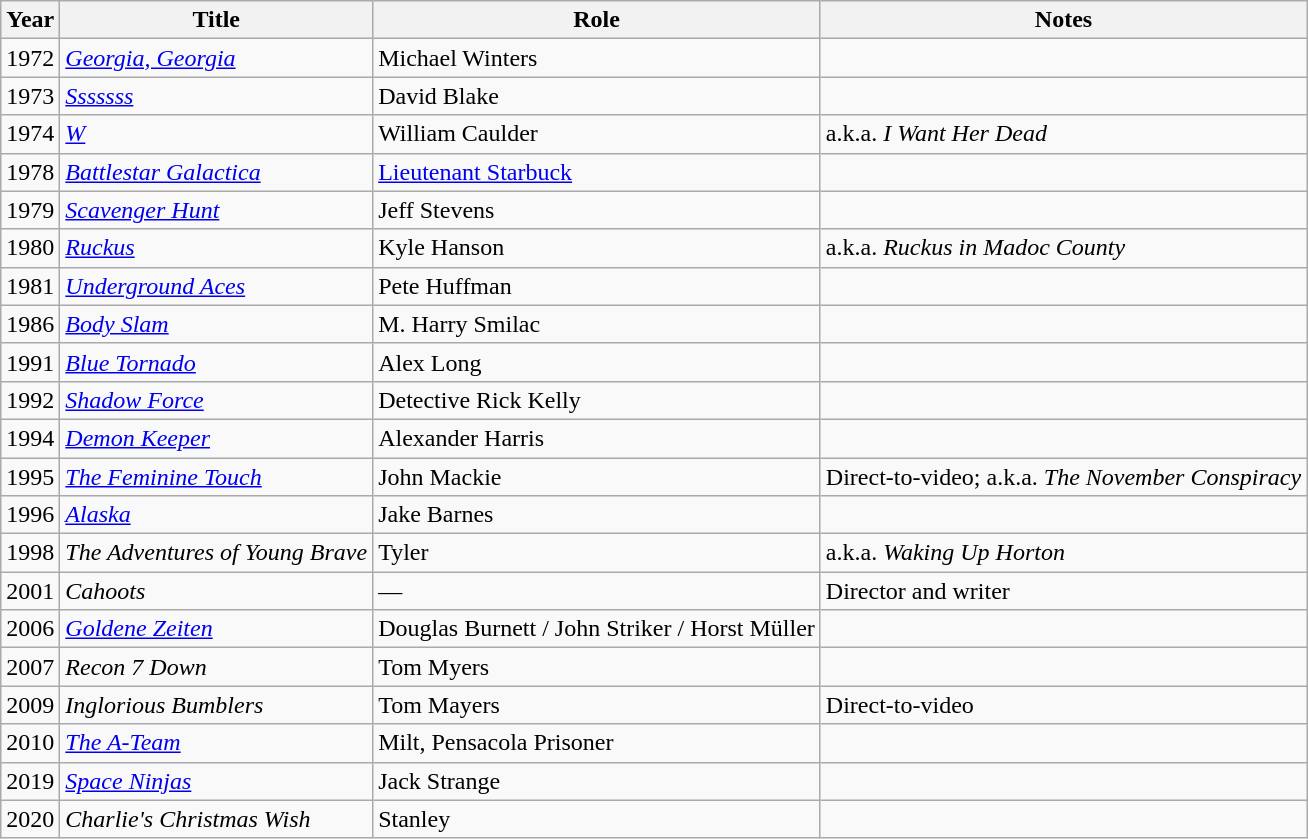<table class="wikitable">
<tr>
<th>Year</th>
<th>Title</th>
<th>Role</th>
<th>Notes</th>
</tr>
<tr>
<td>1972</td>
<td><em><a href='#'>Georgia, Georgia</a></em></td>
<td>Michael Winters</td>
<td></td>
</tr>
<tr>
<td>1973</td>
<td><em><a href='#'>Sssssss</a></em></td>
<td>David Blake</td>
<td></td>
</tr>
<tr>
<td>1974</td>
<td><em><a href='#'>W</a></em></td>
<td>William Caulder</td>
<td>a.k.a. <em>I Want Her Dead</em></td>
</tr>
<tr>
<td>1978</td>
<td><em><a href='#'>Battlestar Galactica</a></em></td>
<td><a href='#'>Lieutenant Starbuck</a></td>
<td></td>
</tr>
<tr>
<td>1979</td>
<td><em><a href='#'>Scavenger Hunt</a></em></td>
<td>Jeff Stevens</td>
<td></td>
</tr>
<tr>
<td>1980</td>
<td><em><a href='#'>Ruckus</a></em></td>
<td>Kyle Hanson</td>
<td>a.k.a. <em>Ruckus in Madoc County</em></td>
</tr>
<tr>
<td>1981</td>
<td><em><a href='#'>Underground Aces</a></em></td>
<td>Pete Huffman</td>
<td></td>
</tr>
<tr>
<td>1986</td>
<td><em><a href='#'>Body Slam</a></em></td>
<td>M. Harry Smilac</td>
<td></td>
</tr>
<tr>
<td>1991</td>
<td><em><a href='#'>Blue Tornado</a></em></td>
<td>Alex Long</td>
<td></td>
</tr>
<tr>
<td>1992</td>
<td><em><a href='#'>Shadow Force</a></em></td>
<td>Detective Rick Kelly</td>
<td></td>
</tr>
<tr>
<td>1994</td>
<td><em><a href='#'>Demon Keeper</a></em></td>
<td>Alexander Harris</td>
<td></td>
</tr>
<tr>
<td>1995</td>
<td><em><a href='#'>The Feminine Touch</a></em></td>
<td>John Mackie</td>
<td>Direct-to-video; a.k.a. <em>The November Conspiracy</em></td>
</tr>
<tr>
<td>1996</td>
<td><em><a href='#'>Alaska</a></em></td>
<td>Jake Barnes</td>
<td></td>
</tr>
<tr>
<td>1998</td>
<td><em>The Adventures of Young Brave</em></td>
<td>Tyler</td>
<td>a.k.a. <em>Waking Up Horton</em></td>
</tr>
<tr>
<td>2001</td>
<td><em>Cahoots</em></td>
<td>—</td>
<td>Director and writer</td>
</tr>
<tr>
<td>2006</td>
<td><em><a href='#'>Goldene Zeiten</a></em></td>
<td>Douglas Burnett / John Striker / Horst Müller</td>
<td></td>
</tr>
<tr>
<td>2007</td>
<td><em>Recon 7 Down</em></td>
<td>Tom Myers</td>
<td></td>
</tr>
<tr>
<td>2009</td>
<td><em>Inglorious Bumblers</em></td>
<td>Tom Mayers</td>
<td>Direct-to-video</td>
</tr>
<tr>
<td>2010</td>
<td><em><a href='#'>The A-Team</a></em></td>
<td>Milt, Pensacola Prisoner</td>
<td></td>
</tr>
<tr>
<td>2019</td>
<td><em><a href='#'>Space Ninjas</a></em></td>
<td>Jack Strange</td>
<td></td>
</tr>
<tr>
<td>2020</td>
<td><em>Charlie's Christmas Wish</em></td>
<td>Stanley</td>
<td></td>
</tr>
</table>
